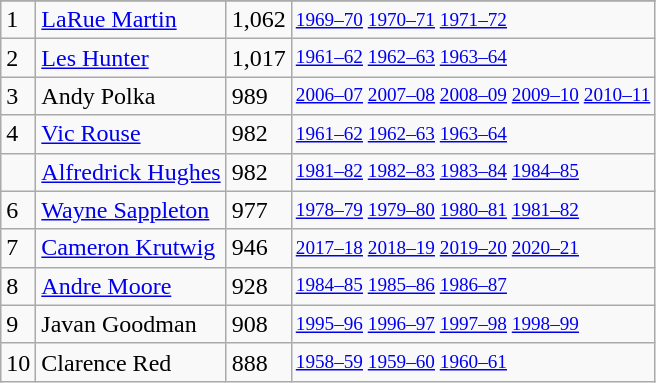<table class="wikitable">
<tr>
</tr>
<tr>
<td>1</td>
<td><a href='#'>LaRue Martin</a></td>
<td>1,062</td>
<td style="font-size:80%;"><a href='#'>1969–70</a> <a href='#'>1970–71</a> <a href='#'>1971–72</a></td>
</tr>
<tr>
<td>2</td>
<td><a href='#'>Les Hunter</a></td>
<td>1,017</td>
<td style="font-size:80%;"><a href='#'>1961–62</a> <a href='#'>1962–63</a> <a href='#'>1963–64</a></td>
</tr>
<tr>
<td>3</td>
<td>Andy Polka</td>
<td>989</td>
<td style="font-size:80%;"><a href='#'>2006–07</a> <a href='#'>2007–08</a> <a href='#'>2008–09</a> <a href='#'>2009–10</a> <a href='#'>2010–11</a></td>
</tr>
<tr>
<td>4</td>
<td><a href='#'>Vic Rouse</a></td>
<td>982</td>
<td style="font-size:80%;"><a href='#'>1961–62</a> <a href='#'>1962–63</a> <a href='#'>1963–64</a></td>
</tr>
<tr>
<td></td>
<td><a href='#'>Alfredrick Hughes</a></td>
<td>982</td>
<td style="font-size:80%;"><a href='#'>1981–82</a> <a href='#'>1982–83</a> <a href='#'>1983–84</a> <a href='#'>1984–85</a></td>
</tr>
<tr>
<td>6</td>
<td><a href='#'>Wayne Sappleton</a></td>
<td>977</td>
<td style="font-size:80%;"><a href='#'>1978–79</a> <a href='#'>1979–80</a> <a href='#'>1980–81</a> <a href='#'>1981–82</a></td>
</tr>
<tr>
<td>7</td>
<td><a href='#'>Cameron Krutwig</a></td>
<td>946</td>
<td style="font-size:80%;"><a href='#'>2017–18</a> <a href='#'>2018–19</a> <a href='#'>2019–20</a> <a href='#'>2020–21</a></td>
</tr>
<tr>
<td>8</td>
<td><a href='#'>Andre Moore</a></td>
<td>928</td>
<td style="font-size:80%;"><a href='#'>1984–85</a> <a href='#'>1985–86</a> <a href='#'>1986–87</a></td>
</tr>
<tr>
<td>9</td>
<td>Javan Goodman</td>
<td>908</td>
<td style="font-size:80%;"><a href='#'>1995–96</a> <a href='#'>1996–97</a> <a href='#'>1997–98</a> <a href='#'>1998–99</a></td>
</tr>
<tr>
<td>10</td>
<td>Clarence Red</td>
<td>888</td>
<td style="font-size:80%;"><a href='#'>1958–59</a> <a href='#'>1959–60</a> <a href='#'>1960–61</a></td>
</tr>
</table>
